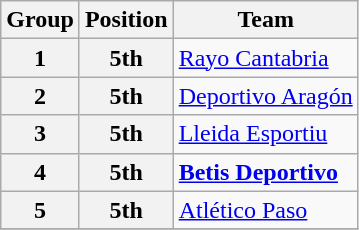<table class="wikitable">
<tr>
<th>Group</th>
<th>Position</th>
<th>Team</th>
</tr>
<tr>
<th>1</th>
<th>5th</th>
<td><a href='#'>Rayo Cantabria</a></td>
</tr>
<tr>
<th>2</th>
<th>5th</th>
<td><a href='#'>Deportivo Aragón</a></td>
</tr>
<tr>
<th>3</th>
<th>5th</th>
<td><a href='#'>Lleida Esportiu</a></td>
</tr>
<tr>
<th>4</th>
<th>5th</th>
<td><strong><a href='#'>Betis Deportivo</a></strong></td>
</tr>
<tr>
<th>5</th>
<th>5th</th>
<td><a href='#'>Atlético Paso</a></td>
</tr>
<tr>
</tr>
</table>
